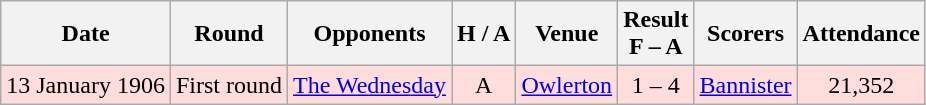<table class="wikitable" style="text-align:center">
<tr>
<th>Date</th>
<th>Round</th>
<th>Opponents</th>
<th>H / A</th>
<th>Venue</th>
<th>Result<br>F – A</th>
<th>Scorers</th>
<th>Attendance</th>
</tr>
<tr bgcolor="#ffdddd">
<td>13 January 1906</td>
<td>First round</td>
<td><a href='#'>The Wednesday</a></td>
<td>A</td>
<td><a href='#'>Owlerton</a></td>
<td>1 – 4</td>
<td><a href='#'>Bannister</a></td>
<td>21,352</td>
</tr>
</table>
